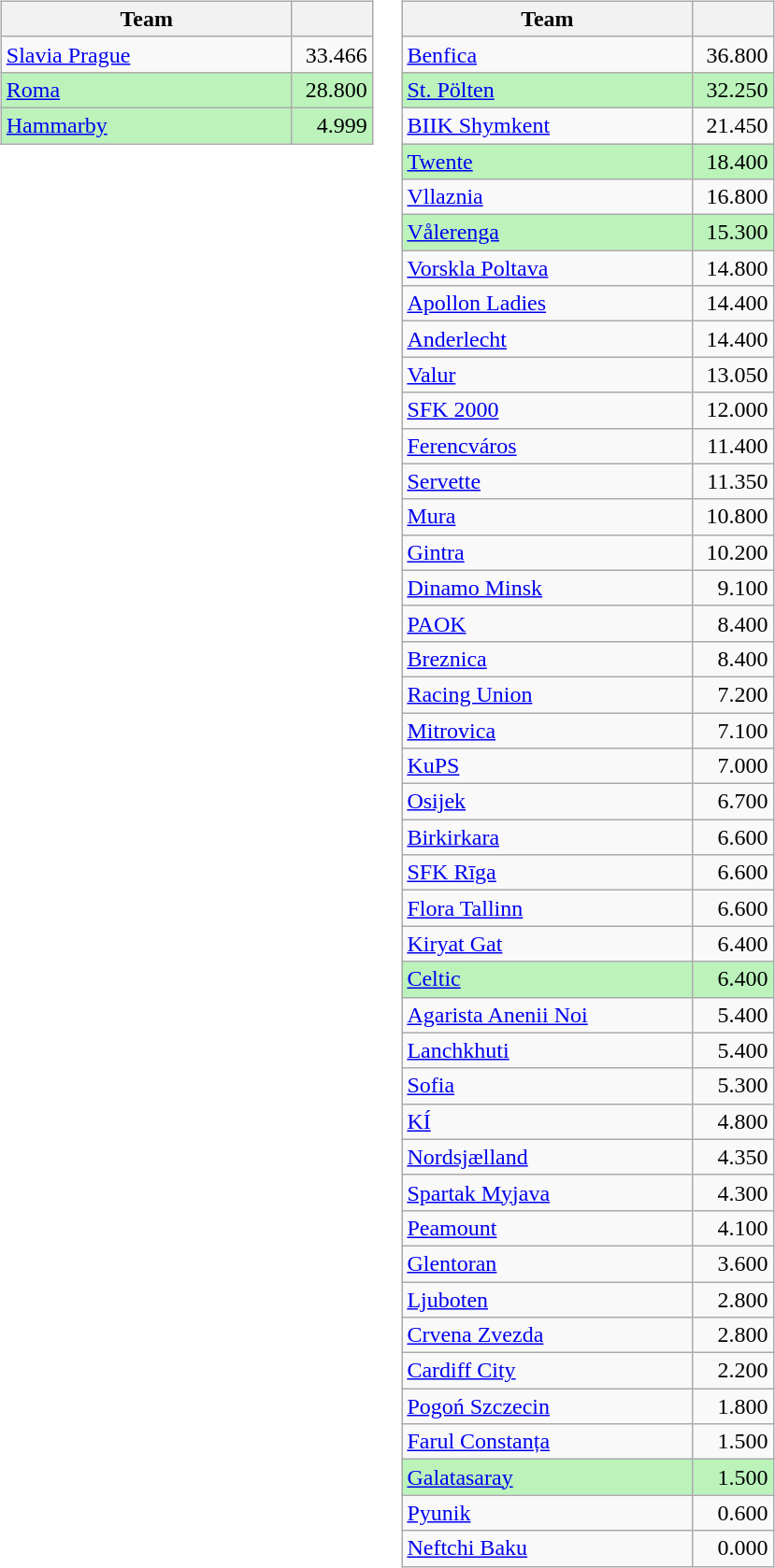<table>
<tr valign=top>
<td><br><table class="wikitable">
<tr>
<th width=200>Team</th>
<th width=50></th>
</tr>
<tr>
<td> <a href='#'>Slavia Prague</a></td>
<td align=right>33.466</td>
</tr>
<tr bgcolor=#BBF3BB>
<td> <a href='#'>Roma</a></td>
<td align=right>28.800</td>
</tr>
<tr bgcolor=#BBF3BB>
<td> <a href='#'>Hammarby</a></td>
<td align=right>4.999</td>
</tr>
</table>
</td>
<td><br><table class="wikitable">
<tr>
<th width=200>Team</th>
<th width=50></th>
</tr>
<tr>
<td> <a href='#'>Benfica</a></td>
<td align=right>36.800</td>
</tr>
<tr bgcolor=#BBF3BB>
<td> <a href='#'>St. Pölten</a></td>
<td align=right>32.250</td>
</tr>
<tr>
<td> <a href='#'>BIIK Shymkent</a></td>
<td align=right>21.450</td>
</tr>
<tr bgcolor=#BBF3BB>
<td> <a href='#'>Twente</a></td>
<td align=right>18.400</td>
</tr>
<tr>
<td> <a href='#'>Vllaznia</a></td>
<td align=right>16.800</td>
</tr>
<tr bgcolor=#BBF3BB>
<td> <a href='#'>Vålerenga</a></td>
<td align=right>15.300</td>
</tr>
<tr>
<td> <a href='#'>Vorskla Poltava</a></td>
<td align=right>14.800</td>
</tr>
<tr>
<td> <a href='#'>Apollon Ladies</a></td>
<td align=right>14.400</td>
</tr>
<tr>
<td> <a href='#'>Anderlecht</a></td>
<td align=right>14.400</td>
</tr>
<tr>
<td> <a href='#'>Valur</a></td>
<td align=right>13.050</td>
</tr>
<tr>
<td> <a href='#'>SFK 2000</a></td>
<td align=right>12.000</td>
</tr>
<tr>
<td> <a href='#'>Ferencváros</a></td>
<td align=right>11.400</td>
</tr>
<tr>
<td> <a href='#'>Servette</a></td>
<td align=right>11.350</td>
</tr>
<tr>
<td> <a href='#'>Mura</a></td>
<td align=right>10.800</td>
</tr>
<tr>
<td> <a href='#'>Gintra</a></td>
<td align=right>10.200</td>
</tr>
<tr>
<td> <a href='#'>Dinamo Minsk</a></td>
<td align=right>9.100</td>
</tr>
<tr>
<td> <a href='#'>PAOK</a></td>
<td align=right>8.400</td>
</tr>
<tr>
<td> <a href='#'>Breznica</a></td>
<td align=right>8.400</td>
</tr>
<tr>
<td> <a href='#'>Racing Union</a></td>
<td align=right>7.200</td>
</tr>
<tr>
<td> <a href='#'>Mitrovica</a></td>
<td align=right>7.100</td>
</tr>
<tr>
<td> <a href='#'>KuPS</a></td>
<td align=right>7.000</td>
</tr>
<tr>
<td> <a href='#'>Osijek</a></td>
<td align=right>6.700</td>
</tr>
<tr>
<td> <a href='#'>Birkirkara</a></td>
<td align=right>6.600</td>
</tr>
<tr>
<td> <a href='#'>SFK Rīga</a></td>
<td align=right>6.600</td>
</tr>
<tr>
<td> <a href='#'>Flora Tallinn</a></td>
<td align=right>6.600</td>
</tr>
<tr>
<td> <a href='#'>Kiryat Gat</a></td>
<td align=right>6.400</td>
</tr>
<tr bgcolor=#BBF3BB>
<td> <a href='#'>Celtic</a></td>
<td align=right>6.400</td>
</tr>
<tr>
<td> <a href='#'>Agarista Anenii Noi</a></td>
<td align=right>5.400</td>
</tr>
<tr>
<td> <a href='#'>Lanchkhuti</a></td>
<td align=right>5.400</td>
</tr>
<tr>
<td> <a href='#'>Sofia</a></td>
<td align=right>5.300</td>
</tr>
<tr>
<td> <a href='#'>KÍ</a></td>
<td align=right>4.800</td>
</tr>
<tr>
<td> <a href='#'>Nordsjælland</a></td>
<td align=right>4.350</td>
</tr>
<tr>
<td> <a href='#'>Spartak Myjava</a></td>
<td align=right>4.300</td>
</tr>
<tr>
<td> <a href='#'>Peamount</a></td>
<td align=right>4.100</td>
</tr>
<tr>
<td> <a href='#'>Glentoran</a></td>
<td align=right>3.600</td>
</tr>
<tr>
<td> <a href='#'>Ljuboten</a></td>
<td align=right>2.800</td>
</tr>
<tr>
<td> <a href='#'>Crvena Zvezda</a></td>
<td align=right>2.800</td>
</tr>
<tr>
<td> <a href='#'>Cardiff City</a></td>
<td align=right>2.200</td>
</tr>
<tr>
<td> <a href='#'>Pogoń Szczecin</a></td>
<td align=right>1.800</td>
</tr>
<tr>
<td> <a href='#'>Farul Constanța</a></td>
<td align=right>1.500</td>
</tr>
<tr bgcolor=#BBF3BB>
<td> <a href='#'>Galatasaray</a></td>
<td align=right>1.500</td>
</tr>
<tr>
<td> <a href='#'>Pyunik</a></td>
<td align=right>0.600</td>
</tr>
<tr>
<td> <a href='#'> Neftchi Baku</a></td>
<td align=right>0.000</td>
</tr>
</table>
</td>
</tr>
</table>
